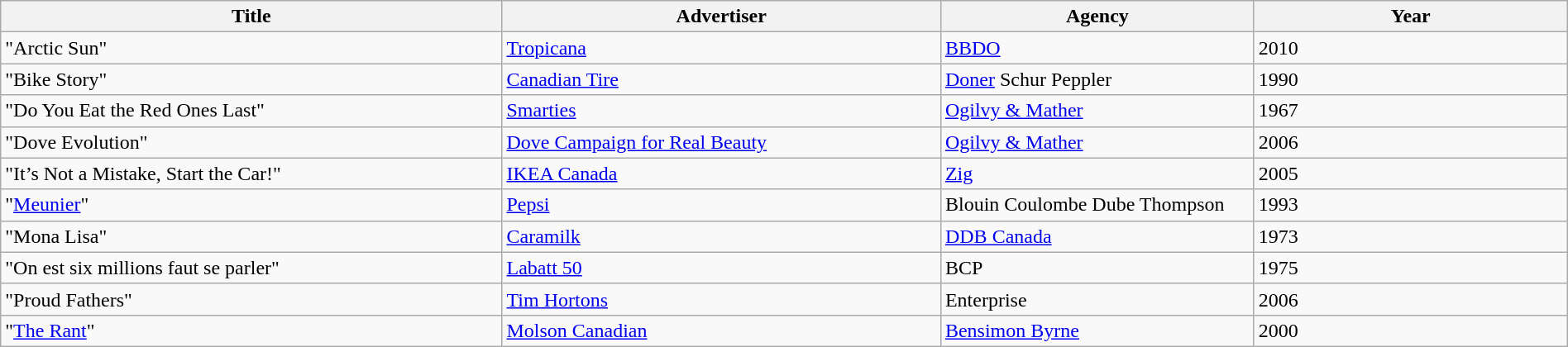<table class="wikitable" width=100%>
<tr>
<th scope="col" width="32%">Title</th>
<th scope="col" width="28%">Advertiser</th>
<th scope="col" width="20%">Agency</th>
<th scope="col" width="20%">Year</th>
</tr>
<tr>
<td>"Arctic Sun"</td>
<td><a href='#'>Tropicana</a></td>
<td><a href='#'>BBDO</a></td>
<td>2010</td>
</tr>
<tr>
<td>"Bike Story"</td>
<td><a href='#'>Canadian Tire</a></td>
<td><a href='#'>Doner</a> Schur Peppler</td>
<td>1990</td>
</tr>
<tr>
<td>"Do You Eat the Red Ones Last"</td>
<td><a href='#'>Smarties</a></td>
<td><a href='#'>Ogilvy & Mather</a></td>
<td>1967</td>
</tr>
<tr>
<td>"Dove Evolution"</td>
<td><a href='#'>Dove Campaign for Real Beauty</a></td>
<td><a href='#'>Ogilvy & Mather</a></td>
<td>2006</td>
</tr>
<tr>
<td>"It’s Not a Mistake, Start the Car!"</td>
<td><a href='#'>IKEA Canada</a></td>
<td><a href='#'>Zig</a></td>
<td>2005</td>
</tr>
<tr>
<td>"<a href='#'>Meunier</a>"</td>
<td><a href='#'>Pepsi</a></td>
<td>Blouin Coulombe Dube Thompson</td>
<td>1993</td>
</tr>
<tr>
<td>"Mona Lisa"</td>
<td><a href='#'>Caramilk</a></td>
<td><a href='#'>DDB Canada</a></td>
<td>1973</td>
</tr>
<tr>
<td>"On est six millions faut se parler"</td>
<td><a href='#'>Labatt 50</a></td>
<td>BCP</td>
<td>1975</td>
</tr>
<tr>
<td>"Proud Fathers"</td>
<td><a href='#'>Tim Hortons</a></td>
<td>Enterprise</td>
<td>2006</td>
</tr>
<tr>
<td>"<a href='#'>The Rant</a>"</td>
<td><a href='#'>Molson Canadian</a></td>
<td><a href='#'>Bensimon Byrne</a></td>
<td>2000</td>
</tr>
</table>
